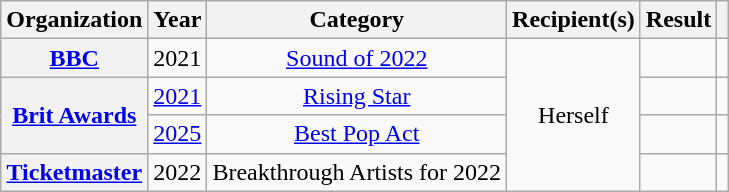<table class="wikitable sortable plainrowheaders" style="text-align:center;">
<tr>
<th>Organization</th>
<th>Year</th>
<th>Category</th>
<th>Recipient(s)</th>
<th>Result</th>
<th scope="col" class="unsortable"></th>
</tr>
<tr>
<th scope="row"><a href='#'>BBC</a></th>
<td>2021</td>
<td><a href='#'>Sound of 2022</a></td>
<td rowspan="4">Herself</td>
<td></td>
<td></td>
</tr>
<tr>
<th scope="row" rowspan="2"><a href='#'>Brit Awards</a></th>
<td><a href='#'>2021</a></td>
<td><a href='#'>Rising Star</a></td>
<td></td>
<td></td>
</tr>
<tr>
<td><a href='#'>2025</a></td>
<td><a href='#'>Best Pop Act</a></td>
<td></td>
<td></td>
</tr>
<tr>
<th scope="row"><a href='#'>Ticketmaster</a></th>
<td>2022</td>
<td>Breakthrough Artists for 2022</td>
<td></td>
<td></td>
</tr>
</table>
